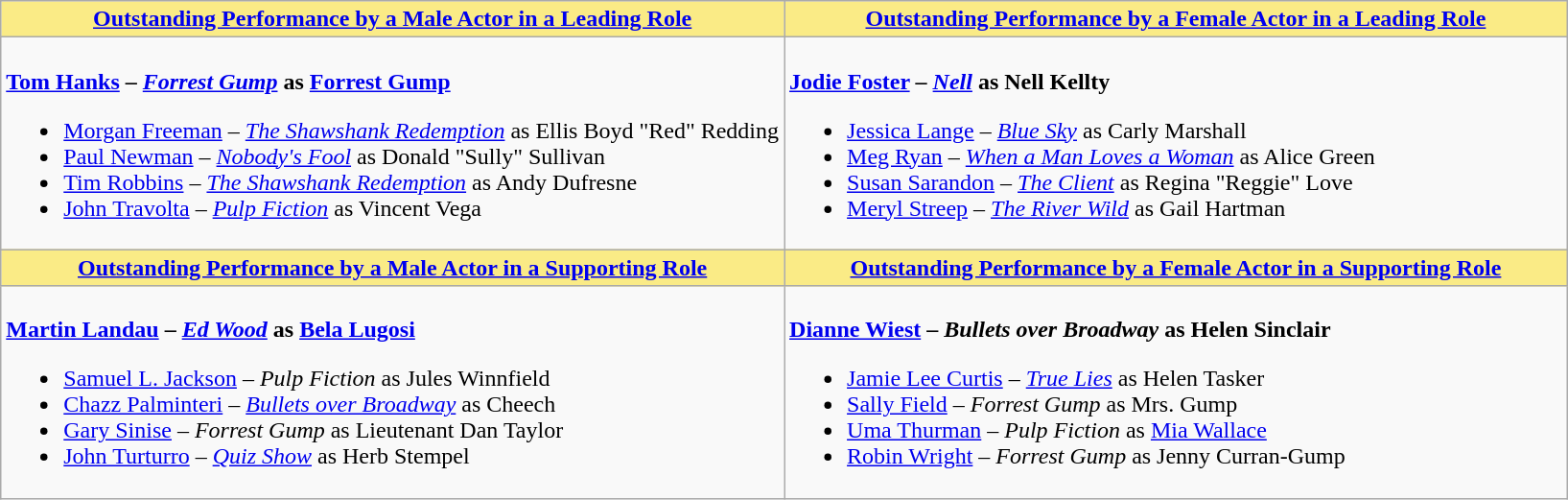<table class=wikitable style="width="100%">
<tr>
<th style="background:#FAEB86;" width="50%"><a href='#'>Outstanding Performance by a Male Actor in a Leading Role</a></th>
<th style="background:#FAEB86;" width="50%"><a href='#'>Outstanding Performance by a Female Actor in a Leading Role</a></th>
</tr>
<tr>
<td valign="top"><br><strong><a href='#'>Tom Hanks</a> – <em><a href='#'>Forrest Gump</a></em> as <a href='#'>Forrest Gump</a></strong><ul><li><a href='#'>Morgan Freeman</a> – <em><a href='#'>The Shawshank Redemption</a></em> as Ellis Boyd "Red" Redding</li><li><a href='#'>Paul Newman</a> – <em><a href='#'>Nobody's Fool</a></em> as Donald "Sully" Sullivan</li><li><a href='#'>Tim Robbins</a> – <em><a href='#'>The Shawshank Redemption</a></em> as Andy Dufresne</li><li><a href='#'>John Travolta</a> – <em><a href='#'>Pulp Fiction</a></em> as Vincent Vega</li></ul></td>
<td valign="top"><br><strong><a href='#'>Jodie Foster</a> – <em><a href='#'>Nell</a></em> as Nell Kellty</strong><ul><li><a href='#'>Jessica Lange</a> – <em><a href='#'>Blue Sky</a></em> as Carly Marshall</li><li><a href='#'>Meg Ryan</a> – <em><a href='#'>When a Man Loves a Woman</a></em> as Alice Green</li><li><a href='#'>Susan Sarandon</a> – <em><a href='#'>The Client</a></em> as Regina "Reggie" Love</li><li><a href='#'>Meryl Streep</a> – <em><a href='#'>The River Wild</a></em> as Gail Hartman</li></ul></td>
</tr>
<tr>
<th style="background:#FAEB86;"><a href='#'>Outstanding Performance by a Male Actor in a Supporting Role</a></th>
<th style="background:#FAEB86;"><a href='#'>Outstanding Performance by a Female Actor in a Supporting Role</a></th>
</tr>
<tr>
<td valign="top"><br><strong><a href='#'>Martin Landau</a> – <em><a href='#'>Ed Wood</a></em> as <a href='#'>Bela Lugosi</a></strong><ul><li><a href='#'>Samuel L. Jackson</a> – <em>Pulp Fiction</em> as Jules Winnfield</li><li><a href='#'>Chazz Palminteri</a> – <em><a href='#'>Bullets over Broadway</a></em> as Cheech</li><li><a href='#'>Gary Sinise</a> – <em>Forrest Gump</em> as Lieutenant Dan Taylor</li><li><a href='#'>John Turturro</a> – <em><a href='#'>Quiz Show</a></em> as Herb Stempel</li></ul></td>
<td valign="top"><br><strong><a href='#'>Dianne Wiest</a> – <em>Bullets over Broadway</em> as Helen Sinclair</strong><ul><li><a href='#'>Jamie Lee Curtis</a> – <em><a href='#'>True Lies</a></em> as Helen Tasker</li><li><a href='#'>Sally Field</a> – <em>Forrest Gump</em> as Mrs. Gump</li><li><a href='#'>Uma Thurman</a> – <em>Pulp Fiction</em> as <a href='#'>Mia Wallace</a></li><li><a href='#'>Robin Wright</a> – <em>Forrest Gump</em> as Jenny Curran-Gump</li></ul></td>
</tr>
</table>
